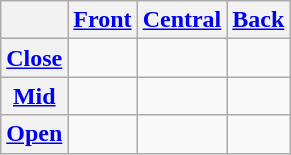<table class="wikitable" style="text-align: center;">
<tr>
<th></th>
<th><a href='#'>Front</a></th>
<th><a href='#'>Central</a></th>
<th><a href='#'>Back</a></th>
</tr>
<tr>
<th><a href='#'>Close</a></th>
<td></td>
<td></td>
<td></td>
</tr>
<tr>
<th><a href='#'>Mid</a></th>
<td></td>
<td></td>
<td></td>
</tr>
<tr>
<th><a href='#'>Open</a></th>
<td></td>
<td></td>
<td></td>
</tr>
</table>
